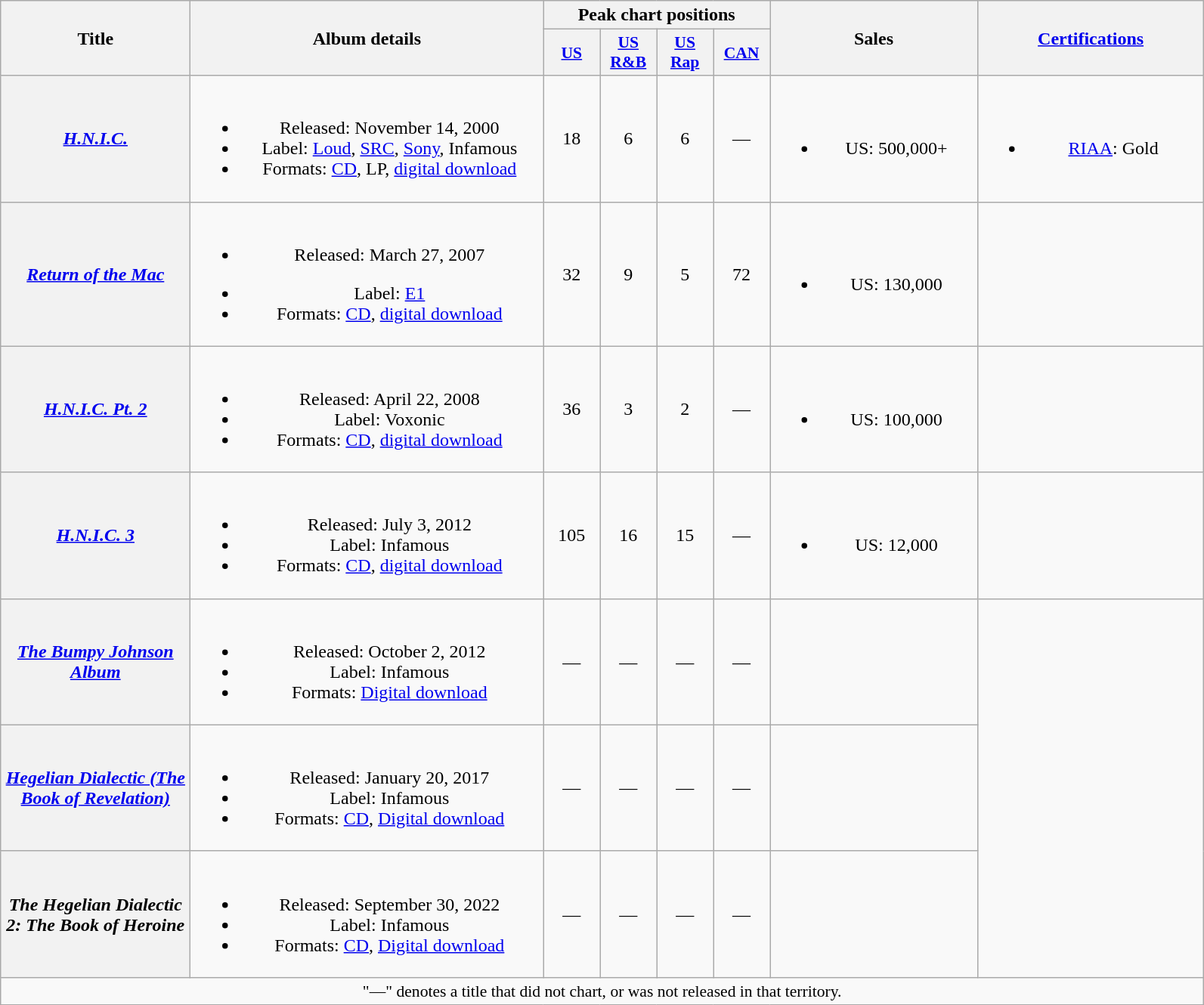<table class="wikitable plainrowheaders" style="text-align:center;">
<tr>
<th scope="col" rowspan="2" style="width:10em;">Title</th>
<th scope="col" rowspan="2" style="width:19em;">Album details</th>
<th scope="col" colspan="4">Peak chart positions</th>
<th scope="col" rowspan="2" style="width:11em;">Sales</th>
<th scope="col" rowspan="2" style="width:12em;"><a href='#'>Certifications</a></th>
</tr>
<tr>
<th scope="col" style="width:3em;font-size:90%;"><a href='#'>US</a></th>
<th scope="col" style="width:3em;font-size:90%;"><a href='#'>US R&B</a></th>
<th scope="col" style="width:3em;font-size:90%;"><a href='#'>US<br>Rap</a></th>
<th scope="col" style="width:3em;font-size:90%;"><a href='#'>CAN</a></th>
</tr>
<tr>
<th scope="row"><em><a href='#'>H.N.I.C.</a></em></th>
<td><br><ul><li>Released: November 14, 2000</li><li>Label: <a href='#'>Loud</a>, <a href='#'>SRC</a>, <a href='#'>Sony</a>, Infamous</li><li>Formats: <a href='#'>CD</a>, LP, <a href='#'>digital download</a></li></ul></td>
<td>18</td>
<td>6</td>
<td>6</td>
<td>—</td>
<td><br><ul><li>US: 500,000+</li></ul></td>
<td><br><ul><li><a href='#'>RIAA</a>: Gold</li></ul></td>
</tr>
<tr>
<th scope="row"><em><a href='#'>Return of the Mac</a></em></th>
<td><br><ul><li>Released: March 27, 2007</li></ul><ul><li>Label: <a href='#'>E1</a></li><li>Formats: <a href='#'>CD</a>, <a href='#'>digital download</a></li></ul></td>
<td>32</td>
<td>9</td>
<td>5</td>
<td>72</td>
<td><br><ul><li>US: 130,000</li></ul></td>
<td></td>
</tr>
<tr>
<th scope="row"><em><a href='#'>H.N.I.C. Pt. 2</a></em></th>
<td><br><ul><li>Released: April 22, 2008</li><li>Label: Voxonic</li><li>Formats: <a href='#'>CD</a>, <a href='#'>digital download</a></li></ul></td>
<td>36</td>
<td>3</td>
<td>2</td>
<td>—</td>
<td><br><ul><li>US: 100,000</li></ul></td>
<td></td>
</tr>
<tr>
<th scope="row"><em><a href='#'>H.N.I.C. 3</a></em></th>
<td><br><ul><li>Released: July 3, 2012</li><li>Label: Infamous</li><li>Formats: <a href='#'>CD</a>, <a href='#'>digital download</a></li></ul></td>
<td>105</td>
<td>16</td>
<td>15</td>
<td>—</td>
<td><br><ul><li>US: 12,000</li></ul></td>
<td></td>
</tr>
<tr>
<th scope="row"><em><a href='#'>The Bumpy Johnson Album</a></em></th>
<td><br><ul><li>Released: October 2, 2012</li><li>Label: Infamous</li><li>Formats: <a href='#'>Digital download</a></li></ul></td>
<td>—</td>
<td>—</td>
<td>—</td>
<td>—</td>
<td></td>
</tr>
<tr>
<th scope="row"><em><a href='#'>Hegelian Dialectic (The Book of Revelation)</a></em></th>
<td><br><ul><li>Released: January 20, 2017</li><li>Label: Infamous</li><li>Formats: <a href='#'>CD</a>, <a href='#'>Digital download</a></li></ul></td>
<td>—</td>
<td>—</td>
<td>—</td>
<td>—</td>
<td></td>
</tr>
<tr>
<th scope="row"><em>The Hegelian Dialectic 2: The Book of Heroine</em></th>
<td><br><ul><li>Released: September 30, 2022</li><li>Label: Infamous</li><li>Formats: <a href='#'>CD</a>, <a href='#'>Digital download</a></li></ul></td>
<td>—</td>
<td>—</td>
<td>—</td>
<td>—</td>
<td></td>
</tr>
<tr>
<td colspan="14" style="font-size:90%">"—" denotes a title that did not chart, or was not released in that territory.</td>
</tr>
</table>
